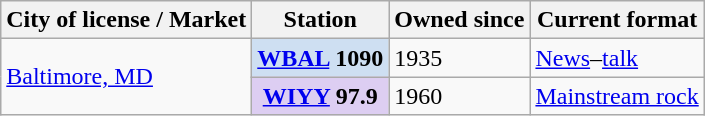<table class="wikitable">
<tr>
<th scope="col">City of license / Market</th>
<th scope="col">Station</th>
<th scope="col">Owned since</th>
<th scope="col">Current format</th>
</tr>
<tr>
<td rowspan="2"><a href='#'>Baltimore, MD</a></td>
<th style="background: #cedff2;"><a href='#'>WBAL</a> 1090</th>
<td>1935</td>
<td><a href='#'>News</a>–<a href='#'>talk</a></td>
</tr>
<tr>
<th style="background: #ddcef2;"><a href='#'>WIYY</a> 97.9</th>
<td>1960</td>
<td><a href='#'>Mainstream rock</a></td>
</tr>
</table>
